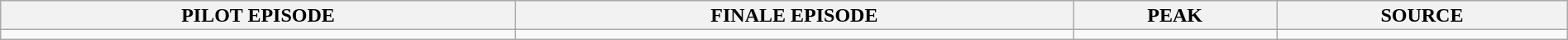<table class="wikitable" style="text-align:center; background:#f9f9f9; line-height:16px;" width="100%">
<tr>
<th>PILOT EPISODE</th>
<th>FINALE EPISODE</th>
<th>PEAK</th>
<th>SOURCE</th>
</tr>
<tr>
<td></td>
<td></td>
<td></td>
<td></td>
</tr>
</table>
